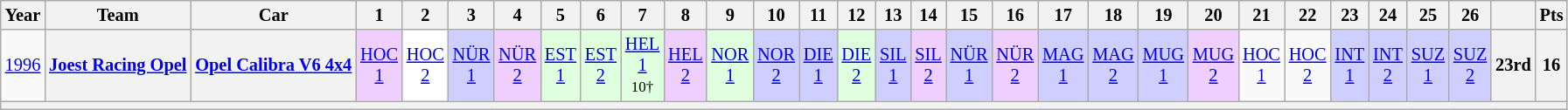<table class="wikitable" border="1" style="text-align:center; font-size:85%;">
<tr>
<th>Year</th>
<th>Team</th>
<th>Car</th>
<th>1</th>
<th>2</th>
<th>3</th>
<th>4</th>
<th>5</th>
<th>6</th>
<th>7</th>
<th>8</th>
<th>9</th>
<th>10</th>
<th>11</th>
<th>12</th>
<th>13</th>
<th>14</th>
<th>15</th>
<th>16</th>
<th>17</th>
<th>18</th>
<th>19</th>
<th>20</th>
<th>21</th>
<th>22</th>
<th>23</th>
<th>24</th>
<th>25</th>
<th>26</th>
<th></th>
<th>Pts</th>
</tr>
<tr>
<td><a href='#'>1996</a></td>
<th><a href='#'>Joest Racing Opel</a></th>
<th><a href='#'>Opel Calibra V6 4x4</a></th>
<td style="background:#efcfff;"><a href='#'>HOC<br>1</a><br></td>
<td style="background:#ffffff;"><a href='#'>HOC<br>2</a><br></td>
<td style="background:#cfcfff;"><a href='#'>NÜR<br>1</a><br></td>
<td style="background:#efcfff;"><a href='#'>NÜR<br>2</a><br></td>
<td style="background:#dfffdf;"><a href='#'>EST<br>1</a><br></td>
<td style="background:#dfffdf;"><a href='#'>EST<br>2</a><br></td>
<td style="background:#dfffdf;"><a href='#'>HEL<br>1</a><br><small>10†</small></td>
<td style="background:#efcfff;"><a href='#'>HEL<br>2</a><br></td>
<td style="background:#dfffdf;"><a href='#'>NOR<br>1</a><br></td>
<td style="background:#cfcfff;"><a href='#'>NOR<br>2</a><br></td>
<td style="background:#cfcfff;"><a href='#'>DIE<br>1</a><br></td>
<td style="background:#dfffdf;"><a href='#'>DIE<br>2</a><br></td>
<td style="background:#cfcfff;"><a href='#'>SIL<br>1</a><br></td>
<td style="background:#efcfff;"><a href='#'>SIL<br>2</a><br></td>
<td style="background:#cfcfff;"><a href='#'>NÜR<br>1</a><br></td>
<td style="background:#efcfff;"><a href='#'>NÜR<br>2</a><br></td>
<td style="background:#cfcfff;"><a href='#'>MAG<br>1</a><br></td>
<td style="background:#cfcfff;"><a href='#'>MAG<br>2</a><br></td>
<td style="background:#cfcfff;"><a href='#'>MUG<br>1</a><br></td>
<td style="background:#efcfff;"><a href='#'>MUG<br>2</a><br></td>
<td><a href='#'>HOC<br>1</a></td>
<td><a href='#'>HOC<br>2</a></td>
<td style="background:#cfcfff;"><a href='#'>INT<br>1</a><br></td>
<td style="background:#cfcfff;"><a href='#'>INT<br>2</a><br></td>
<td style="background:#cfcfff;"><a href='#'>SUZ<br>1</a><br></td>
<td style="background:#cfcfff;"><a href='#'>SUZ<br>2</a><br></td>
<th>23rd</th>
<th>16</th>
</tr>
<tr>
<th colspan="31"></th>
</tr>
</table>
